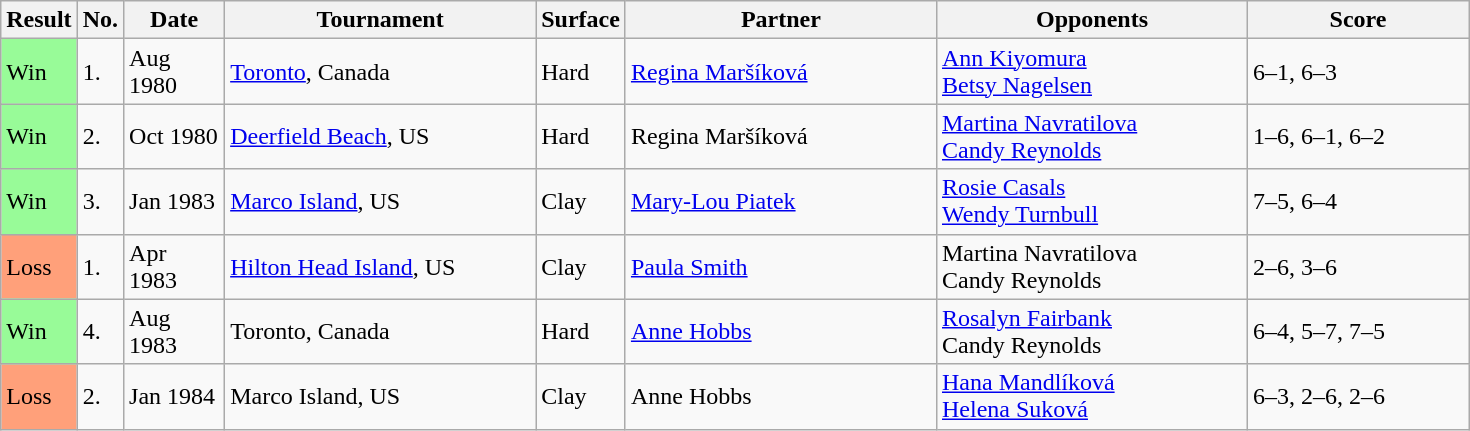<table class="sortable wikitable">
<tr>
<th style="width:40px">Result</th>
<th style="width:20px" class="unsortable">No.</th>
<th style="width:60px">Date</th>
<th style="width:200px">Tournament</th>
<th style="width:50px">Surface</th>
<th style="width:200px">Partner</th>
<th style="width:200px">Opponents</th>
<th style="width:140px" class="unsortable">Score</th>
</tr>
<tr>
<td style="background:#98fb98;">Win</td>
<td>1.</td>
<td>Aug 1980</td>
<td><a href='#'>Toronto</a>, Canada</td>
<td>Hard</td>
<td> <a href='#'>Regina Maršíková</a></td>
<td> <a href='#'>Ann Kiyomura</a> <br>  <a href='#'>Betsy Nagelsen</a></td>
<td>6–1, 6–3</td>
</tr>
<tr>
<td style="background:#98fb98;">Win</td>
<td>2.</td>
<td>Oct 1980</td>
<td><a href='#'>Deerfield Beach</a>, US</td>
<td>Hard</td>
<td> Regina Maršíková</td>
<td> <a href='#'>Martina Navratilova</a> <br>  <a href='#'>Candy Reynolds</a></td>
<td>1–6, 6–1, 6–2</td>
</tr>
<tr>
<td style="background:#98fb98;">Win</td>
<td>3.</td>
<td>Jan 1983</td>
<td><a href='#'>Marco Island</a>, US</td>
<td>Clay</td>
<td> <a href='#'>Mary-Lou Piatek</a></td>
<td> <a href='#'>Rosie Casals</a> <br>  <a href='#'>Wendy Turnbull</a></td>
<td>7–5, 6–4</td>
</tr>
<tr>
<td style="background:#ffa07a;">Loss</td>
<td>1.</td>
<td>Apr 1983</td>
<td><a href='#'>Hilton Head Island</a>, US</td>
<td>Clay</td>
<td> <a href='#'>Paula Smith</a></td>
<td> Martina Navratilova <br>  Candy Reynolds</td>
<td>2–6, 3–6</td>
</tr>
<tr>
<td style="background:#98fb98;">Win</td>
<td>4.</td>
<td>Aug 1983</td>
<td>Toronto, Canada</td>
<td>Hard</td>
<td> <a href='#'>Anne Hobbs</a></td>
<td> <a href='#'>Rosalyn Fairbank</a> <br>  Candy Reynolds</td>
<td>6–4, 5–7, 7–5</td>
</tr>
<tr>
<td style="background:#ffa07a;">Loss</td>
<td>2.</td>
<td>Jan 1984</td>
<td>Marco Island, US</td>
<td>Clay</td>
<td> Anne Hobbs</td>
<td> <a href='#'>Hana Mandlíková</a> <br>  <a href='#'>Helena Suková</a></td>
<td>6–3, 2–6, 2–6</td>
</tr>
</table>
